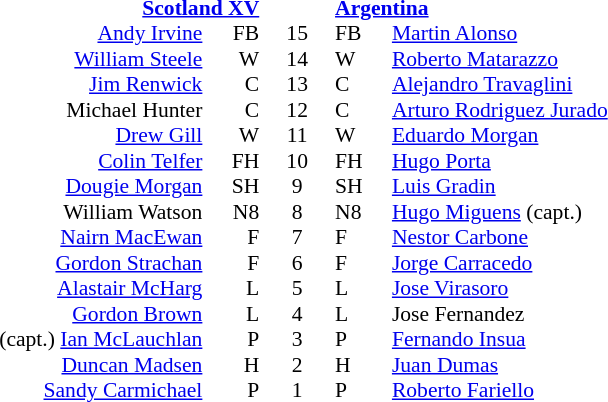<table width="100%" style="font-size: 90%; " cellspacing="0" cellpadding="0" align=center>
<tr>
<td width=41%; text-align=right></td>
<td width=3%; text-align:right></td>
<td width=4%; text-align:center></td>
<td width=3%; text-align:left></td>
<td width=49%; text-align:left></td>
</tr>
<tr>
<td colspan=2; align=right><strong><a href='#'>Scotland XV</a></strong></td>
<td></td>
<td colspan=2;><strong><a href='#'>Argentina</a></strong></td>
</tr>
<tr>
<td align=right><a href='#'>Andy Irvine</a></td>
<td align=right>FB</td>
<td align=center>15</td>
<td>FB</td>
<td><a href='#'>Martin Alonso</a></td>
</tr>
<tr>
<td align=right><a href='#'>William Steele</a></td>
<td align=right>W</td>
<td align=center>14</td>
<td>W</td>
<td><a href='#'>Roberto Matarazzo</a></td>
</tr>
<tr>
<td align=right><a href='#'>Jim Renwick</a></td>
<td align=right>C</td>
<td align=center>13</td>
<td>C</td>
<td><a href='#'>Alejandro Travaglini</a></td>
</tr>
<tr>
<td align=right>Michael Hunter</td>
<td align=right>C</td>
<td align=center>12</td>
<td>C</td>
<td><a href='#'>Arturo Rodriguez Jurado</a></td>
</tr>
<tr>
<td align=right><a href='#'>Drew Gill</a></td>
<td align=right>W</td>
<td align=center>11</td>
<td>W</td>
<td><a href='#'>Eduardo Morgan</a></td>
</tr>
<tr>
<td align=right><a href='#'>Colin Telfer</a></td>
<td align=right>FH</td>
<td align=center>10</td>
<td>FH</td>
<td><a href='#'>Hugo Porta</a></td>
</tr>
<tr>
<td align=right><a href='#'>Dougie Morgan</a></td>
<td align=right>SH</td>
<td align=center>9</td>
<td>SH</td>
<td><a href='#'>Luis Gradin</a></td>
</tr>
<tr>
<td align=right>William Watson</td>
<td align=right>N8</td>
<td align=center>8</td>
<td>N8</td>
<td><a href='#'>Hugo Miguens</a> (capt.)</td>
</tr>
<tr>
<td align=right><a href='#'>Nairn MacEwan</a></td>
<td align=right>F</td>
<td align=center>7</td>
<td>F</td>
<td><a href='#'>Nestor Carbone</a></td>
</tr>
<tr>
<td align=right><a href='#'>Gordon Strachan</a></td>
<td align=right>F</td>
<td align=center>6</td>
<td>F</td>
<td><a href='#'>Jorge Carracedo</a></td>
</tr>
<tr>
<td align=right><a href='#'>Alastair McHarg</a></td>
<td align=right>L</td>
<td align=center>5</td>
<td>L</td>
<td><a href='#'>Jose Virasoro</a></td>
</tr>
<tr>
<td align=right><a href='#'>Gordon Brown</a></td>
<td align=right>L</td>
<td align=center>4</td>
<td>L</td>
<td>Jose Fernandez</td>
</tr>
<tr>
<td align=right>(capt.) <a href='#'>Ian McLauchlan</a></td>
<td align=right>P</td>
<td align=center>3</td>
<td>P</td>
<td><a href='#'>Fernando Insua</a></td>
</tr>
<tr>
<td align=right><a href='#'>Duncan Madsen</a></td>
<td align=right>H</td>
<td align=center>2</td>
<td>H</td>
<td><a href='#'>Juan Dumas</a></td>
</tr>
<tr>
<td align=right><a href='#'>Sandy Carmichael</a></td>
<td align=right>P</td>
<td align=center>1</td>
<td>P</td>
<td><a href='#'>Roberto Fariello</a></td>
</tr>
</table>
